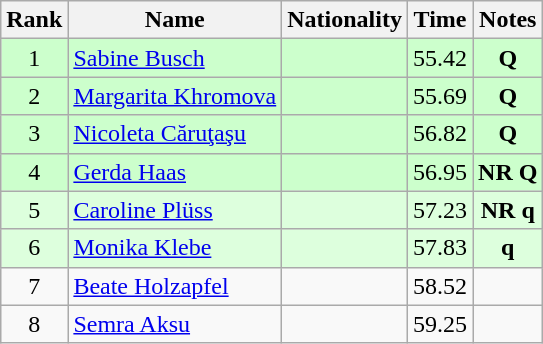<table class="wikitable sortable" style="text-align:center">
<tr>
<th>Rank</th>
<th>Name</th>
<th>Nationality</th>
<th>Time</th>
<th>Notes</th>
</tr>
<tr bgcolor=ccffcc>
<td>1</td>
<td align=left><a href='#'>Sabine Busch</a></td>
<td align=left></td>
<td>55.42</td>
<td><strong>Q</strong></td>
</tr>
<tr bgcolor=ccffcc>
<td>2</td>
<td align=left><a href='#'>Margarita Khromova</a></td>
<td align=left></td>
<td>55.69</td>
<td><strong>Q</strong></td>
</tr>
<tr bgcolor=ccffcc>
<td>3</td>
<td align=left><a href='#'>Nicoleta Căruţaşu</a></td>
<td align=left></td>
<td>56.82</td>
<td><strong>Q</strong></td>
</tr>
<tr bgcolor=ccffcc>
<td>4</td>
<td align=left><a href='#'>Gerda Haas</a></td>
<td align=left></td>
<td>56.95</td>
<td><strong>NR Q</strong></td>
</tr>
<tr bgcolor=ddffdd>
<td>5</td>
<td align=left><a href='#'>Caroline Plüss</a></td>
<td align=left></td>
<td>57.23</td>
<td><strong>NR q</strong></td>
</tr>
<tr bgcolor=ddffdd>
<td>6</td>
<td align=left><a href='#'>Monika Klebe</a></td>
<td align=left></td>
<td>57.83</td>
<td><strong>q</strong></td>
</tr>
<tr>
<td>7</td>
<td align=left><a href='#'>Beate Holzapfel</a></td>
<td align=left></td>
<td>58.52</td>
<td></td>
</tr>
<tr>
<td>8</td>
<td align=left><a href='#'>Semra Aksu</a></td>
<td align=left></td>
<td>59.25</td>
<td></td>
</tr>
</table>
